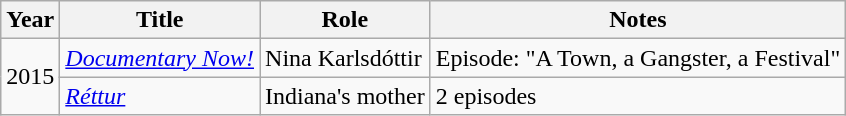<table class="wikitable sortable">
<tr>
<th>Year</th>
<th>Title</th>
<th>Role</th>
<th class="unsortable">Notes</th>
</tr>
<tr>
<td rowspan="2">2015</td>
<td><em><a href='#'>Documentary Now!</a></em></td>
<td>Nina Karlsdóttir</td>
<td>Episode: "A Town, a Gangster, a Festival"</td>
</tr>
<tr>
<td><em><a href='#'>Réttur</a></em></td>
<td>Indiana's mother</td>
<td>2 episodes</td>
</tr>
</table>
